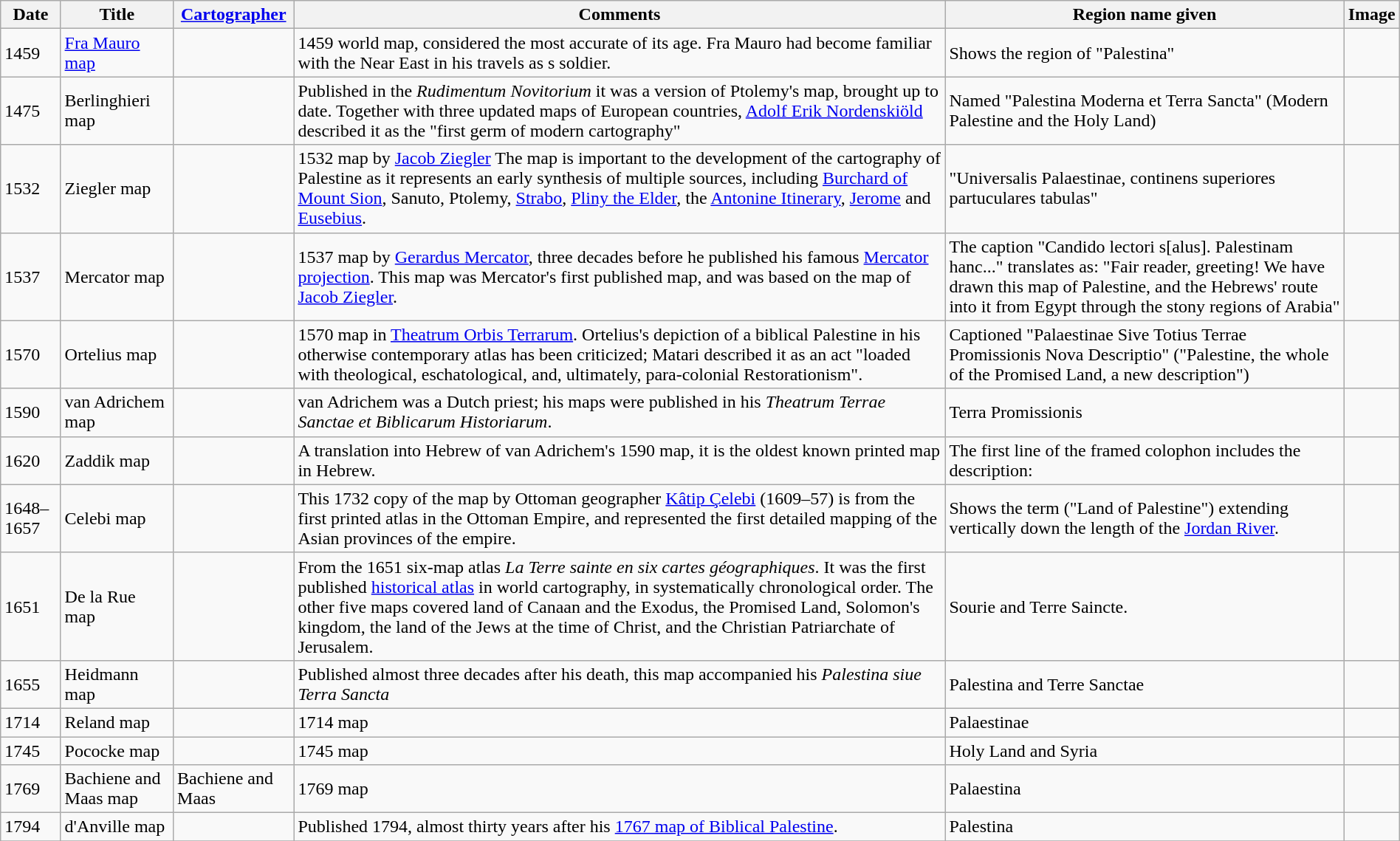<table class="wikitable sortable" border="1" width="100%">
<tr>
<th>Date</th>
<th>Title</th>
<th><a href='#'>Cartographer</a></th>
<th class=unsortable>Comments</th>
<th class=unsortable>Region name given</th>
<th class=unsortable>Image</th>
</tr>
<tr>
<td>1459</td>
<td><a href='#'>Fra Mauro map</a></td>
<td></td>
<td>1459 world map, considered the most accurate of its age. Fra Mauro had become familiar with the Near East in his travels as s soldier.</td>
<td>Shows the region of "Palestina"</td>
<td></td>
</tr>
<tr>
<td>1475</td>
<td>Berlinghieri map</td>
<td></td>
<td>Published in the <em>Rudimentum Novitorium</em> it was a version of Ptolemy's map, brought up to date. Together with three updated maps of European countries, <a href='#'>Adolf Erik Nordenskiöld</a> described it as the "first germ of modern cartography"</td>
<td>Named "Palestina Moderna et Terra Sancta" (Modern Palestine and the Holy Land)</td>
<td></td>
</tr>
<tr>
<td>1532</td>
<td>Ziegler map</td>
<td></td>
<td>1532 map by <a href='#'>Jacob Ziegler</a> The map is important to the development of the cartography of Palestine as it represents an early synthesis of multiple sources, including <a href='#'>Burchard of Mount Sion</a>, Sanuto, Ptolemy, <a href='#'>Strabo</a>, <a href='#'>Pliny the Elder</a>, the <a href='#'>Antonine Itinerary</a>, <a href='#'>Jerome</a> and <a href='#'>Eusebius</a>.</td>
<td>"Universalis Palaestinae, continens superiores partuculares tabulas"</td>
<td></td>
</tr>
<tr>
<td>1537</td>
<td>Mercator map</td>
<td></td>
<td>1537 map by <a href='#'>Gerardus Mercator</a>, three decades before he published his famous <a href='#'>Mercator projection</a>. This map was Mercator's first published map, and was based on the map of <a href='#'>Jacob Ziegler</a>.</td>
<td>The caption "Candido lectori s[alus]. Palestinam hanc..." translates as: "Fair reader, greeting! We have drawn this map of Palestine, and the Hebrews' route into it from Egypt through the stony regions of Arabia"</td>
<td></td>
</tr>
<tr>
<td>1570</td>
<td>Ortelius map</td>
<td></td>
<td>1570 map in <a href='#'>Theatrum Orbis Terrarum</a>.  Ortelius's depiction of a biblical Palestine in his otherwise contemporary atlas has been criticized; Matari described it as an act "loaded with theological, eschatological, and, ultimately, para-colonial Restorationism".</td>
<td>Captioned "Palaestinae Sive Totius Terrae Promissionis Nova Descriptio" ("Palestine, the whole of the Promised Land, a new description")</td>
<td></td>
</tr>
<tr>
<td>1590</td>
<td>van Adrichem map</td>
<td></td>
<td>van Adrichem was a Dutch priest; his maps were published in his <em>Theatrum Terrae Sanctae et Biblicarum Historiarum</em>. </td>
<td>Terra Promissionis</td>
<td></td>
</tr>
<tr>
<td>1620</td>
<td>Zaddik map</td>
<td></td>
<td>A translation into Hebrew of van Adrichem's 1590 map, it is the oldest known printed map in Hebrew.</td>
<td>The first line of the framed colophon includes the description: </td>
<td></td>
</tr>
<tr>
<td>1648–1657</td>
<td>Celebi map</td>
<td></td>
<td>This 1732 copy of the map by Ottoman geographer <a href='#'>Kâtip Çelebi</a> (1609–57) is from the first printed atlas in the Ottoman Empire, and represented the first detailed mapping of the Asian provinces of the empire.</td>
<td>Shows the term  ("Land of Palestine") extending vertically down the length of the <a href='#'>Jordan River</a>.</td>
<td></td>
</tr>
<tr>
<td>1651</td>
<td>De la Rue map</td>
<td></td>
<td>From the 1651 six-map atlas <em>La Terre sainte en six cartes géographiques</em>. It was the first published <a href='#'>historical atlas</a> in world cartography, in systematically chronological order. The other five maps covered land of Canaan and the Exodus, the Promised Land, Solomon's kingdom, the land of the Jews at the time of Christ, and the Christian Patriarchate of Jerusalem.</td>
<td>Sourie and Terre Saincte.</td>
<td></td>
</tr>
<tr>
<td>1655</td>
<td>Heidmann map</td>
<td></td>
<td>Published almost three decades after his death, this map accompanied his <em>Palestina siue Terra Sancta</em></td>
<td>Palestina and Terre Sanctae</td>
<td></td>
</tr>
<tr>
<td>1714</td>
<td>Reland map</td>
<td></td>
<td>1714 map</td>
<td>Palaestinae</td>
<td></td>
</tr>
<tr>
<td>1745</td>
<td>Pococke map</td>
<td></td>
<td>1745 map</td>
<td>Holy Land and Syria</td>
<td></td>
</tr>
<tr>
<td>1769</td>
<td>Bachiene and Maas map</td>
<td>Bachiene and Maas</td>
<td>1769 map</td>
<td>Palaestina</td>
<td></td>
</tr>
<tr>
<td>1794</td>
<td>d'Anville map</td>
<td></td>
<td>Published 1794, almost thirty years after his <a href='#'>1767 map of Biblical Palestine</a>.</td>
<td>Palestina</td>
<td></td>
</tr>
<tr>
</tr>
</table>
